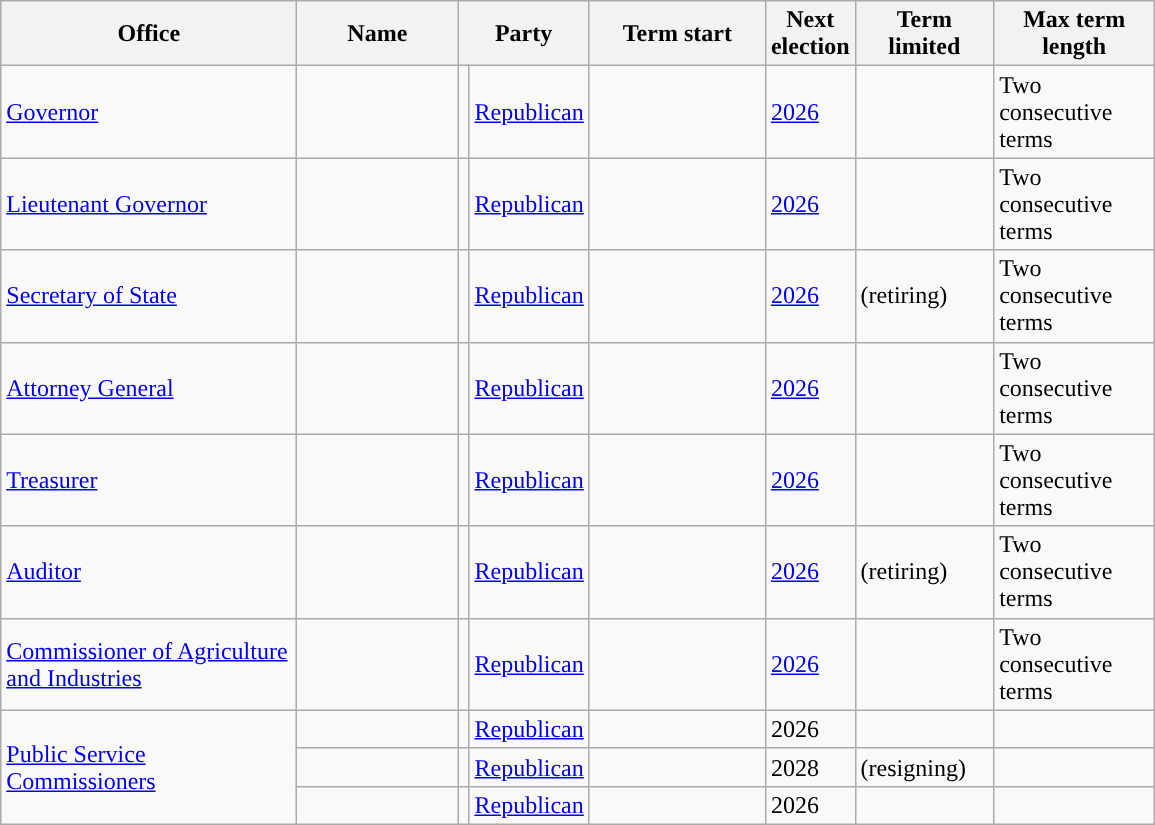<table class="sortable wikitable">
<tr>
<th scope="col" width=190>Office</th>
<th scope="col" width=100>Name</th>
<th scope="col" width=75 colspan=2>Party</th>
<th scope="col" width=110>Term start</th>
<th scope="col" width=50>Next election</th>
<th scope="col" width=85>Term limited</th>
<th scope="col" width=100>Max term length</th>
</tr>
<tr>
<td><a href='#'>Governor</a></td>
<td></td>
<td style="background-color:"></td>
<td><a href='#'>Republican</a></td>
<td></td>
<td><a href='#'>2026</a></td>
<td></td>
<td>Two consecutive terms</td>
</tr>
<tr>
<td><a href='#'>Lieutenant Governor</a></td>
<td></td>
<td style="background-color:"></td>
<td><a href='#'>Republican</a></td>
<td></td>
<td><a href='#'>2026</a></td>
<td></td>
<td>Two consecutive terms</td>
</tr>
<tr>
<td><a href='#'>Secretary of State</a></td>
<td></td>
<td style="background-color:"></td>
<td><a href='#'>Republican</a></td>
<td></td>
<td><a href='#'>2026</a></td>
<td> (retiring)</td>
<td>Two consecutive terms</td>
</tr>
<tr>
<td><a href='#'>Attorney General</a></td>
<td></td>
<td style="background-color:"></td>
<td><a href='#'>Republican</a></td>
<td></td>
<td><a href='#'>2026</a></td>
<td></td>
<td>Two consecutive terms</td>
</tr>
<tr>
<td><a href='#'>Treasurer</a></td>
<td></td>
<td style="background-color:"></td>
<td><a href='#'>Republican</a></td>
<td></td>
<td><a href='#'>2026</a></td>
<td></td>
<td>Two consecutive terms</td>
</tr>
<tr>
<td><a href='#'>Auditor</a></td>
<td></td>
<td style="background-color:"></td>
<td><a href='#'>Republican</a></td>
<td></td>
<td><a href='#'>2026</a></td>
<td> (retiring)</td>
<td>Two consecutive terms</td>
</tr>
<tr>
<td><a href='#'>Commissioner of Agriculture and Industries</a></td>
<td></td>
<td style="background-color:"></td>
<td><a href='#'>Republican</a></td>
<td></td>
<td><a href='#'>2026</a></td>
<td></td>
<td>Two consecutive terms</td>
</tr>
<tr>
<td rowspan=3><a href='#'>Public Service Commissioners</a></td>
<td></td>
<td style="background-color:"></td>
<td><a href='#'>Republican</a></td>
<td></td>
<td>2026</td>
<td></td>
<td></td>
</tr>
<tr>
<td></td>
<td style="background-color:"></td>
<td><a href='#'>Republican</a></td>
<td></td>
<td>2028</td>
<td> (resigning)</td>
<td></td>
</tr>
<tr>
<td></td>
<td style="background-color:"></td>
<td><a href='#'>Republican</a></td>
<td></td>
<td>2026</td>
<td></td>
<td></td>
</tr>
</table>
